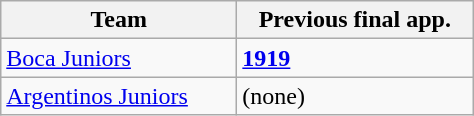<table class="wikitable">
<tr>
<th width=150px>Team</th>
<th width=150px>Previous final app.</th>
</tr>
<tr>
<td><a href='#'>Boca Juniors</a></td>
<td><strong><a href='#'>1919</a></strong></td>
</tr>
<tr>
<td><a href='#'>Argentinos Juniors</a></td>
<td>(none)</td>
</tr>
</table>
